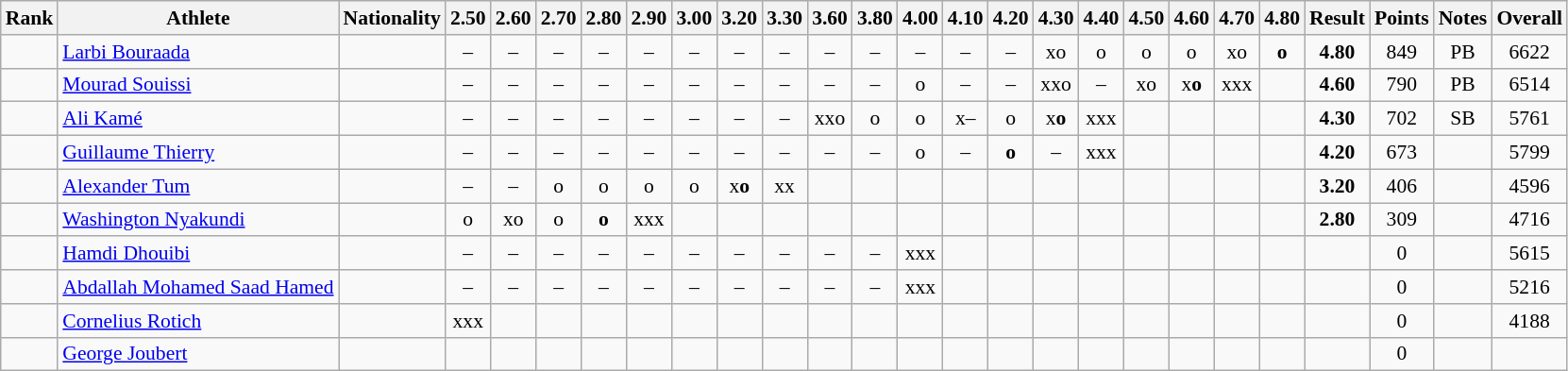<table class="wikitable sortable" style="text-align:center;font-size:90%">
<tr>
<th>Rank</th>
<th>Athlete</th>
<th>Nationality</th>
<th>2.50</th>
<th>2.60</th>
<th>2.70</th>
<th>2.80</th>
<th>2.90</th>
<th>3.00</th>
<th>3.20</th>
<th>3.30</th>
<th>3.60</th>
<th>3.80</th>
<th>4.00</th>
<th>4.10</th>
<th>4.20</th>
<th>4.30</th>
<th>4.40</th>
<th>4.50</th>
<th>4.60</th>
<th>4.70</th>
<th>4.80</th>
<th>Result</th>
<th>Points</th>
<th>Notes</th>
<th>Overall</th>
</tr>
<tr>
<td></td>
<td align="left"><a href='#'>Larbi Bouraada</a></td>
<td align=left></td>
<td>–</td>
<td>–</td>
<td>–</td>
<td>–</td>
<td>–</td>
<td>–</td>
<td>–</td>
<td>–</td>
<td>–</td>
<td>–</td>
<td>–</td>
<td>–</td>
<td>–</td>
<td>xo</td>
<td>o</td>
<td>o</td>
<td>o</td>
<td>xo</td>
<td><strong>o</strong></td>
<td><strong>4.80</strong></td>
<td>849</td>
<td>PB</td>
<td>6622</td>
</tr>
<tr>
<td></td>
<td align="left"><a href='#'>Mourad Souissi</a></td>
<td align=left></td>
<td>–</td>
<td>–</td>
<td>–</td>
<td>–</td>
<td>–</td>
<td>–</td>
<td>–</td>
<td>–</td>
<td>–</td>
<td>–</td>
<td>o</td>
<td>–</td>
<td>–</td>
<td>xxo</td>
<td>–</td>
<td>xo</td>
<td>x<strong>o</strong></td>
<td>xxx</td>
<td></td>
<td><strong>4.60</strong></td>
<td>790</td>
<td>PB</td>
<td>6514</td>
</tr>
<tr>
<td></td>
<td align="left"><a href='#'>Ali Kamé</a></td>
<td align=left></td>
<td>–</td>
<td>–</td>
<td>–</td>
<td>–</td>
<td>–</td>
<td>–</td>
<td>–</td>
<td>–</td>
<td>xxo</td>
<td>o</td>
<td>o</td>
<td>x–</td>
<td>o</td>
<td>x<strong>o</strong></td>
<td>xxx</td>
<td></td>
<td></td>
<td></td>
<td></td>
<td><strong>4.30</strong></td>
<td>702</td>
<td>SB</td>
<td>5761</td>
</tr>
<tr>
<td></td>
<td align="left"><a href='#'>Guillaume Thierry</a></td>
<td align=left></td>
<td>–</td>
<td>–</td>
<td>–</td>
<td>–</td>
<td>–</td>
<td>–</td>
<td>–</td>
<td>–</td>
<td>–</td>
<td>–</td>
<td>o</td>
<td>–</td>
<td><strong>o</strong></td>
<td>–</td>
<td>xxx</td>
<td></td>
<td></td>
<td></td>
<td></td>
<td><strong>4.20</strong></td>
<td>673</td>
<td></td>
<td>5799</td>
</tr>
<tr>
<td></td>
<td align="left"><a href='#'>Alexander Tum</a></td>
<td align=left></td>
<td>–</td>
<td>–</td>
<td>o</td>
<td>o</td>
<td>o</td>
<td>o</td>
<td>x<strong>o</strong></td>
<td>xx</td>
<td></td>
<td></td>
<td></td>
<td></td>
<td></td>
<td></td>
<td></td>
<td></td>
<td></td>
<td></td>
<td></td>
<td><strong>3.20</strong></td>
<td>406</td>
<td></td>
<td>4596</td>
</tr>
<tr>
<td></td>
<td align="left"><a href='#'>Washington Nyakundi</a></td>
<td align=left></td>
<td>o</td>
<td>xo</td>
<td>o</td>
<td><strong>o</strong></td>
<td>xxx</td>
<td></td>
<td></td>
<td></td>
<td></td>
<td></td>
<td></td>
<td></td>
<td></td>
<td></td>
<td></td>
<td></td>
<td></td>
<td></td>
<td></td>
<td><strong>2.80</strong></td>
<td>309</td>
<td></td>
<td>4716</td>
</tr>
<tr>
<td></td>
<td align="left"><a href='#'>Hamdi Dhouibi</a></td>
<td align=left></td>
<td>–</td>
<td>–</td>
<td>–</td>
<td>–</td>
<td>–</td>
<td>–</td>
<td>–</td>
<td>–</td>
<td>–</td>
<td>–</td>
<td>xxx</td>
<td></td>
<td></td>
<td></td>
<td></td>
<td></td>
<td></td>
<td></td>
<td></td>
<td><strong></strong></td>
<td>0</td>
<td></td>
<td>5615</td>
</tr>
<tr>
<td></td>
<td align="left"><a href='#'>Abdallah Mohamed Saad Hamed</a></td>
<td align=left></td>
<td>–</td>
<td>–</td>
<td>–</td>
<td>–</td>
<td>–</td>
<td>–</td>
<td>–</td>
<td>–</td>
<td>–</td>
<td>–</td>
<td>xxx</td>
<td></td>
<td></td>
<td></td>
<td></td>
<td></td>
<td></td>
<td></td>
<td></td>
<td><strong></strong></td>
<td>0</td>
<td></td>
<td>5216</td>
</tr>
<tr>
<td></td>
<td align="left"><a href='#'>Cornelius Rotich</a></td>
<td align=left></td>
<td>xxx</td>
<td></td>
<td></td>
<td></td>
<td></td>
<td></td>
<td></td>
<td></td>
<td></td>
<td></td>
<td></td>
<td></td>
<td></td>
<td></td>
<td></td>
<td></td>
<td></td>
<td></td>
<td></td>
<td><strong></strong></td>
<td>0</td>
<td></td>
<td>4188</td>
</tr>
<tr>
<td></td>
<td align="left"><a href='#'>George Joubert</a></td>
<td align=left></td>
<td></td>
<td></td>
<td></td>
<td></td>
<td></td>
<td></td>
<td></td>
<td></td>
<td></td>
<td></td>
<td></td>
<td></td>
<td></td>
<td></td>
<td></td>
<td></td>
<td></td>
<td></td>
<td></td>
<td><strong></strong></td>
<td>0</td>
<td></td>
<td></td>
</tr>
</table>
